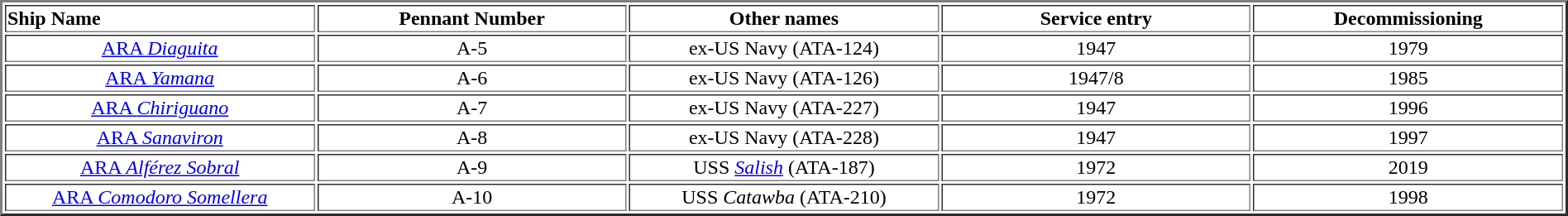<table width="100%" border="2">
<tr>
<th width="16%" align="left">Ship Name</th>
<th width="16%" align="center">Pennant Number</th>
<th width="16%" align="center">Other names</th>
<th width="16%" align="center">Service entry</th>
<th width="16%" align="center">Decommissioning</th>
</tr>
<tr>
<td align="center"><a href='#'>ARA <em>Diaguita</em></a></td>
<td align="center">A-5</td>
<td align="center">ex-US Navy (ATA-124)</td>
<td align="center">1947</td>
<td align="center">1979 </td>
</tr>
<tr>
<td align="center"><a href='#'>ARA <em>Yamana</em></a></td>
<td align="center">A-6</td>
<td align="center">ex-US Navy (ATA-126)</td>
<td align="center">1947/8</td>
<td align="center">1985 </td>
</tr>
<tr>
<td align="center"><a href='#'>ARA <em>Chiriguano</em></a></td>
<td align="center">A-7</td>
<td align="center">ex-US Navy (ATA-227)</td>
<td align="center">1947</td>
<td align="center">1996 </td>
</tr>
<tr>
<td align="center"><a href='#'>ARA <em>Sanaviron</em></a></td>
<td align="center">A-8</td>
<td align="center">ex-US Navy (ATA-228)</td>
<td align="center">1947</td>
<td align="center">1997 </td>
</tr>
<tr>
<td align="center"><a href='#'>ARA <em>Alférez Sobral</em></a></td>
<td align="center">A-9</td>
<td align="center">USS <em><a href='#'>Salish</a></em> (ATA-187)</td>
<td align="center">1972</td>
<td align="center">2019  </td>
</tr>
<tr>
<td align="center"><a href='#'>ARA <em>Comodoro Somellera</em></a></td>
<td align="center">A-10</td>
<td align="center">USS <em>Catawba</em> (ATA-210)</td>
<td align="center">1972 </td>
<td align="center">1998 </td>
</tr>
</table>
